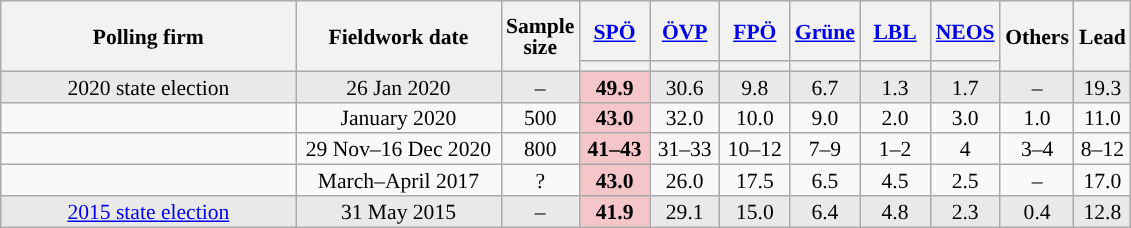<table class="wikitable sortable" style="text-align:center;font-size:90%;line-height:14px;">
<tr style="height:40px;">
<th style="width:190px;" rowspan="2">Polling firm</th>
<th style="width:130px;" rowspan="2">Fieldwork date</th>
<th style="width:35px;" rowspan="2">Sample<br>size</th>
<th class="unsortable" style="width:40px;"><a href='#'>SPÖ</a></th>
<th class="unsortable" style="width:40px;"><a href='#'>ÖVP</a></th>
<th class="unsortable" style="width:40px;"><a href='#'>FPÖ</a></th>
<th class="unsortable" style="width:40px;"><a href='#'>Grüne</a></th>
<th class="unsortable" style="width:40px;"><a href='#'>LBL</a></th>
<th class="unsortable" style="width:40px;"><a href='#'>NEOS</a></th>
<th class="unsortable" style="width:40px;" rowspan="2">Others</th>
<th style="width:30px;" rowspan="2">Lead</th>
</tr>
<tr>
<th style="background:"></th>
<th style="background:"></th>
<th style="background:"></th>
<th style="background:"></th>
<th style="background:"></th>
<th style="background:"></th>
</tr>
<tr style="background:#E9E9E9;">
<td>2020 state election</td>
<td data-sort-value="2020-01-26">26 Jan 2020</td>
<td>–</td>
<td style="background:#F4C6C9;"><strong>49.9</strong></td>
<td>30.6</td>
<td>9.8</td>
<td>6.7</td>
<td>1.3</td>
<td>1.7</td>
<td>–</td>
<td style="background:">19.3</td>
</tr>
<tr>
<td></td>
<td data-sort-value="2020-01-17">January 2020</td>
<td>500</td>
<td style="background:#F4C6C9;"><strong>43.0</strong></td>
<td>32.0</td>
<td>10.0</td>
<td>9.0</td>
<td>2.0</td>
<td>3.0</td>
<td>1.0</td>
<td style="background:">11.0</td>
</tr>
<tr>
<td></td>
<td data-sort-value="2020-01-01">29 Nov–16 Dec 2020</td>
<td>800</td>
<td style="background:#F4C6C9;"><strong>41–43</strong></td>
<td>31–33</td>
<td>10–12</td>
<td>7–9</td>
<td>1–2</td>
<td>4</td>
<td>3–4</td>
<td style="background:">8–12</td>
</tr>
<tr>
<td></td>
<td data-sort-value="2017-04-05">March–April 2017</td>
<td>?</td>
<td style="background:#F4C6C9;"><strong>43.0</strong></td>
<td>26.0</td>
<td>17.5</td>
<td>6.5</td>
<td>4.5</td>
<td>2.5</td>
<td>–</td>
<td style="background:">17.0</td>
</tr>
<tr style="background:#E9E9E9;">
<td><a href='#'>2015 state election</a></td>
<td data-sort-value="2015-05-31">31 May 2015</td>
<td>–</td>
<td style="background:#F4C6C9;"><strong>41.9</strong></td>
<td>29.1</td>
<td>15.0</td>
<td>6.4</td>
<td>4.8</td>
<td>2.3</td>
<td>0.4</td>
<td style="background:">12.8</td>
</tr>
</table>
